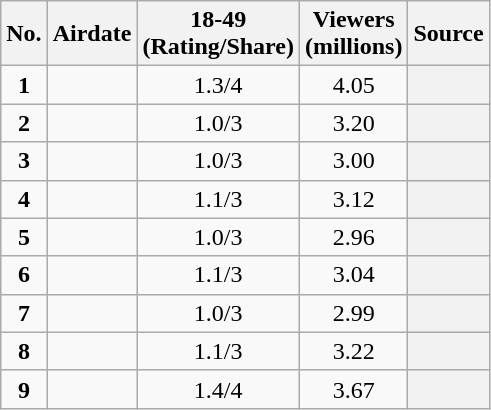<table class="wikitable">
<tr>
<th>No.</th>
<th>Airdate</th>
<th>18-49<br>(Rating/Share)</th>
<th>Viewers<br>(millions)</th>
<th>Source</th>
</tr>
<tr>
<td style="text-align:center"><strong>1</strong></td>
<td style="text-align:center"></td>
<td style="text-align:center">1.3/4</td>
<td style="text-align:center">4.05</td>
<th></th>
</tr>
<tr>
<td style="text-align:center"><strong>2</strong></td>
<td style="text-align:center"></td>
<td style="text-align:center">1.0/3</td>
<td style="text-align:center">3.20</td>
<th></th>
</tr>
<tr>
<td style="text-align:center"><strong>3</strong></td>
<td style="text-align:center"></td>
<td style="text-align:center">1.0/3</td>
<td style="text-align:center">3.00</td>
<th></th>
</tr>
<tr>
<td style="text-align:center"><strong>4</strong></td>
<td style="text-align:center"></td>
<td style="text-align:center">1.1/3</td>
<td style="text-align:center">3.12</td>
<th></th>
</tr>
<tr>
<td style="text-align:center"><strong>5</strong></td>
<td style="text-align:center"></td>
<td style="text-align:center">1.0/3</td>
<td style="text-align:center">2.96</td>
<th></th>
</tr>
<tr>
<td style="text-align:center"><strong>6</strong></td>
<td style="text-align:center"></td>
<td style="text-align:center">1.1/3</td>
<td style="text-align:center">3.04</td>
<th></th>
</tr>
<tr>
<td style="text-align:center"><strong>7</strong></td>
<td style="text-align:center"></td>
<td style="text-align:center">1.0/3</td>
<td style="text-align:center">2.99</td>
<th></th>
</tr>
<tr>
<td style="text-align:center"><strong>8</strong></td>
<td style="text-align:center"></td>
<td style="text-align:center">1.1/3</td>
<td style="text-align:center">3.22</td>
<th></th>
</tr>
<tr>
<td style="text-align:center"><strong>9</strong></td>
<td style="text-align:center"></td>
<td style="text-align:center">1.4/4</td>
<td style="text-align:center">3.67</td>
<th></th>
</tr>
</table>
